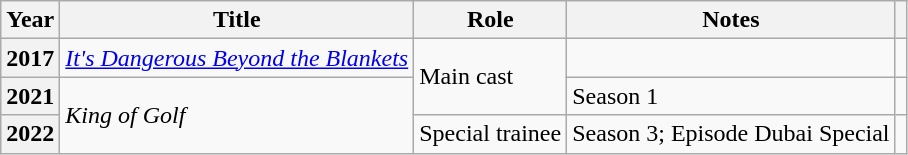<table class="wikitable sortable plainrowheaders">
<tr>
<th scope="col">Year</th>
<th scope="col">Title</th>
<th scope="col">Role</th>
<th scope="col">Notes</th>
<th scope="col" class="unsortable"></th>
</tr>
<tr>
<th scope="row">2017</th>
<td><em><a href='#'>It's Dangerous Beyond the Blankets</a></em></td>
<td rowspan=2>Main cast</td>
<td></td>
<td></td>
</tr>
<tr>
<th scope="row">2021</th>
<td rowspan=2><em> King of Golf</em></td>
<td>Season 1</td>
<td></td>
</tr>
<tr>
<th scope="row">2022</th>
<td>Special trainee</td>
<td>Season 3; Episode Dubai Special</td>
<td></td>
</tr>
</table>
